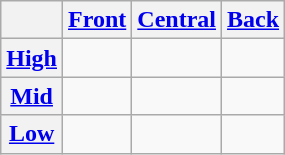<table class="wikitable" style="text-align:center">
<tr>
<th></th>
<th><a href='#'>Front</a></th>
<th><a href='#'>Central</a></th>
<th><a href='#'>Back</a></th>
</tr>
<tr>
<th><a href='#'>High</a></th>
<td></td>
<td></td>
</tr>
<tr>
<th><a href='#'>Mid</a></th>
<td></td>
<td></td>
<td></td>
</tr>
<tr>
<th><a href='#'>Low</a></th>
<td></td>
<td></td>
<td></td>
</tr>
</table>
